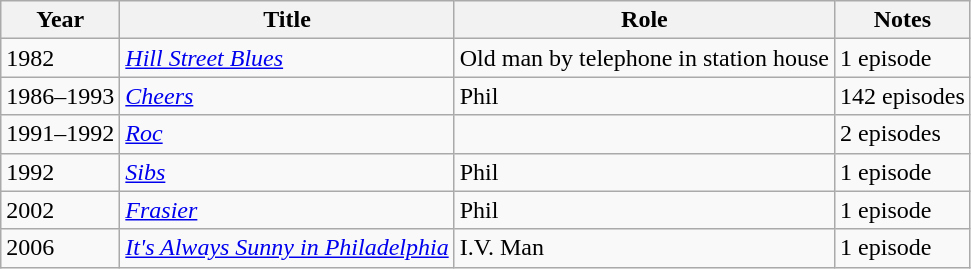<table class="wikitable">
<tr>
<th>Year</th>
<th>Title</th>
<th>Role</th>
<th>Notes</th>
</tr>
<tr>
<td>1982</td>
<td><em><a href='#'>Hill Street Blues</a></em></td>
<td>Old man by telephone in station house</td>
<td>1 episode</td>
</tr>
<tr>
<td>1986–1993</td>
<td><em><a href='#'>Cheers</a></em></td>
<td>Phil</td>
<td>142 episodes</td>
</tr>
<tr>
<td>1991–1992</td>
<td><em><a href='#'>Roc</a></em></td>
<td></td>
<td>2 episodes</td>
</tr>
<tr>
<td>1992</td>
<td><em><a href='#'>Sibs</a></em></td>
<td>Phil</td>
<td>1 episode</td>
</tr>
<tr>
<td>2002</td>
<td><em><a href='#'>Frasier</a></em></td>
<td>Phil</td>
<td>1 episode</td>
</tr>
<tr>
<td>2006</td>
<td><em><a href='#'>It's Always Sunny in Philadelphia</a></em></td>
<td>I.V. Man</td>
<td>1 episode</td>
</tr>
</table>
